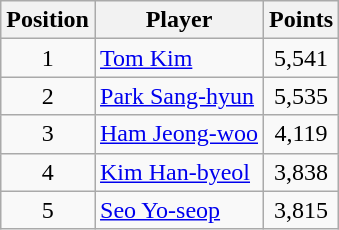<table class="wikitable">
<tr>
<th>Position</th>
<th>Player</th>
<th>Points</th>
</tr>
<tr>
<td align=center>1</td>
<td> <a href='#'>Tom Kim</a></td>
<td align=center>5,541</td>
</tr>
<tr>
<td align=center>2</td>
<td> <a href='#'>Park Sang-hyun</a></td>
<td align=center>5,535</td>
</tr>
<tr>
<td align=center>3</td>
<td> <a href='#'>Ham Jeong-woo</a></td>
<td align=center>4,119</td>
</tr>
<tr>
<td align=center>4</td>
<td> <a href='#'>Kim Han-byeol</a></td>
<td align=center>3,838</td>
</tr>
<tr>
<td align=center>5</td>
<td> <a href='#'>Seo Yo-seop</a></td>
<td align=center>3,815</td>
</tr>
</table>
